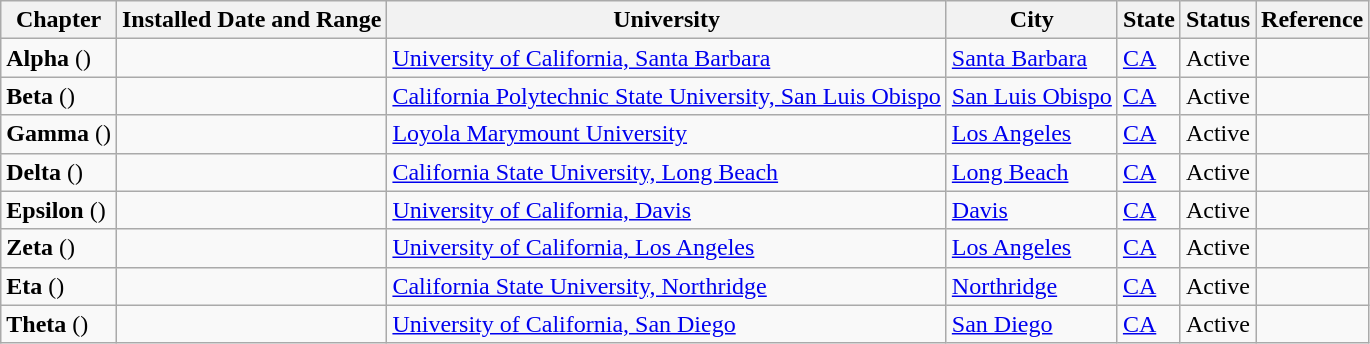<table class="sortable wikitable">
<tr>
<th>Chapter</th>
<th>Installed Date and Range</th>
<th>University</th>
<th>City</th>
<th>State</th>
<th>Status</th>
<th>Reference</th>
</tr>
<tr>
<td><strong>Alpha</strong> (<strong></strong>)</td>
<td></td>
<td><a href='#'>University of California, Santa Barbara</a></td>
<td><a href='#'>Santa Barbara</a></td>
<td><a href='#'>CA</a></td>
<td>Active</td>
<td></td>
</tr>
<tr>
<td><strong>Beta</strong> (<strong></strong>)</td>
<td></td>
<td><a href='#'>California Polytechnic State University, San Luis Obispo</a></td>
<td><a href='#'>San Luis Obispo</a></td>
<td><a href='#'>CA</a></td>
<td>Active</td>
<td></td>
</tr>
<tr>
<td><strong>Gamma</strong> (<strong></strong>)</td>
<td></td>
<td><a href='#'>Loyola Marymount University</a></td>
<td><a href='#'>Los Angeles</a></td>
<td><a href='#'>CA</a></td>
<td>Active</td>
<td></td>
</tr>
<tr>
<td><strong>Delta</strong> (<strong></strong>)</td>
<td></td>
<td><a href='#'>California State University, Long Beach</a></td>
<td><a href='#'>Long Beach</a></td>
<td><a href='#'>CA</a></td>
<td>Active</td>
<td></td>
</tr>
<tr>
<td><strong>Epsilon</strong> (<strong></strong>)</td>
<td></td>
<td><a href='#'>University of California, Davis</a></td>
<td><a href='#'>Davis</a></td>
<td><a href='#'>CA</a></td>
<td>Active</td>
<td></td>
</tr>
<tr>
<td><strong>Zeta</strong> (<strong></strong>)</td>
<td></td>
<td><a href='#'>University of California, Los Angeles</a></td>
<td><a href='#'>Los Angeles</a></td>
<td><a href='#'>CA</a></td>
<td>Active</td>
<td></td>
</tr>
<tr>
<td><strong>Eta</strong> (<strong></strong>)</td>
<td></td>
<td><a href='#'>California State University, Northridge</a></td>
<td><a href='#'>Northridge</a></td>
<td><a href='#'>CA</a></td>
<td>Active</td>
<td></td>
</tr>
<tr>
<td><strong>Theta</strong> (<strong></strong>)</td>
<td></td>
<td><a href='#'>University of California, San Diego</a></td>
<td><a href='#'>San Diego</a></td>
<td><a href='#'>CA</a></td>
<td>Active</td>
<td></td>
</tr>
</table>
